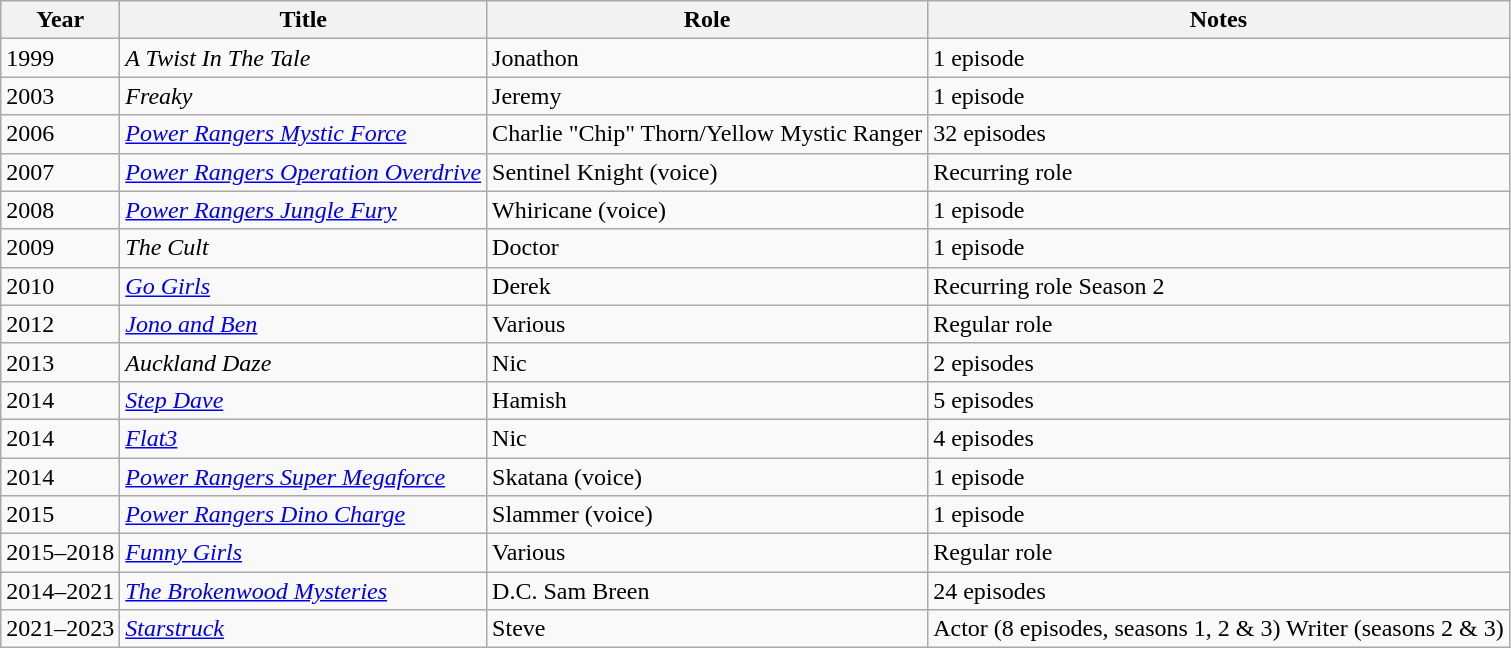<table class="wikitable sortable">
<tr>
<th>Year</th>
<th>Title</th>
<th>Role</th>
<th>Notes</th>
</tr>
<tr>
<td>1999</td>
<td><em>A Twist In The Tale</em></td>
<td>Jonathon</td>
<td>1 episode</td>
</tr>
<tr>
<td>2003</td>
<td><em>Freaky</em></td>
<td>Jeremy</td>
<td>1 episode</td>
</tr>
<tr>
<td>2006</td>
<td><em><a href='#'>Power Rangers Mystic Force</a></em></td>
<td>Charlie "Chip" Thorn/Yellow Mystic Ranger</td>
<td>32 episodes</td>
</tr>
<tr>
<td>2007</td>
<td><em><a href='#'>Power Rangers Operation Overdrive</a></em></td>
<td>Sentinel Knight (voice)</td>
<td>Recurring role</td>
</tr>
<tr>
<td>2008</td>
<td><em><a href='#'>Power Rangers Jungle Fury</a></em></td>
<td>Whiricane (voice)</td>
<td>1 episode</td>
</tr>
<tr>
<td>2009</td>
<td><em>The Cult</em></td>
<td>Doctor</td>
<td>1 episode</td>
</tr>
<tr>
<td>2010</td>
<td><em><a href='#'>Go Girls</a></em></td>
<td>Derek</td>
<td>Recurring role Season 2</td>
</tr>
<tr>
<td>2012</td>
<td><em><a href='#'>Jono and Ben</a></em></td>
<td>Various</td>
<td>Regular role</td>
</tr>
<tr>
<td>2013</td>
<td><em>Auckland Daze</em></td>
<td>Nic</td>
<td>2 episodes</td>
</tr>
<tr>
<td>2014</td>
<td><em><a href='#'>Step Dave</a></em></td>
<td>Hamish</td>
<td>5 episodes</td>
</tr>
<tr>
<td>2014</td>
<td><em><a href='#'>Flat3</a></em></td>
<td>Nic</td>
<td>4 episodes</td>
</tr>
<tr>
<td>2014</td>
<td><em><a href='#'>Power Rangers Super Megaforce</a></em></td>
<td>Skatana (voice)</td>
<td>1 episode</td>
</tr>
<tr>
<td>2015</td>
<td><em><a href='#'>Power Rangers Dino Charge</a></em></td>
<td>Slammer (voice)</td>
<td>1 episode</td>
</tr>
<tr>
<td>2015–2018</td>
<td><em><a href='#'>Funny Girls</a></em></td>
<td>Various</td>
<td>Regular role</td>
</tr>
<tr>
<td>2014–2021</td>
<td><em><a href='#'>The Brokenwood Mysteries</a></em></td>
<td>D.C. Sam Breen</td>
<td>24 episodes</td>
</tr>
<tr>
<td>2021–2023</td>
<td><em><a href='#'>Starstruck</a></em></td>
<td>Steve</td>
<td>Actor (8 episodes, seasons 1, 2 & 3) Writer (seasons 2 & 3)</td>
</tr>
</table>
